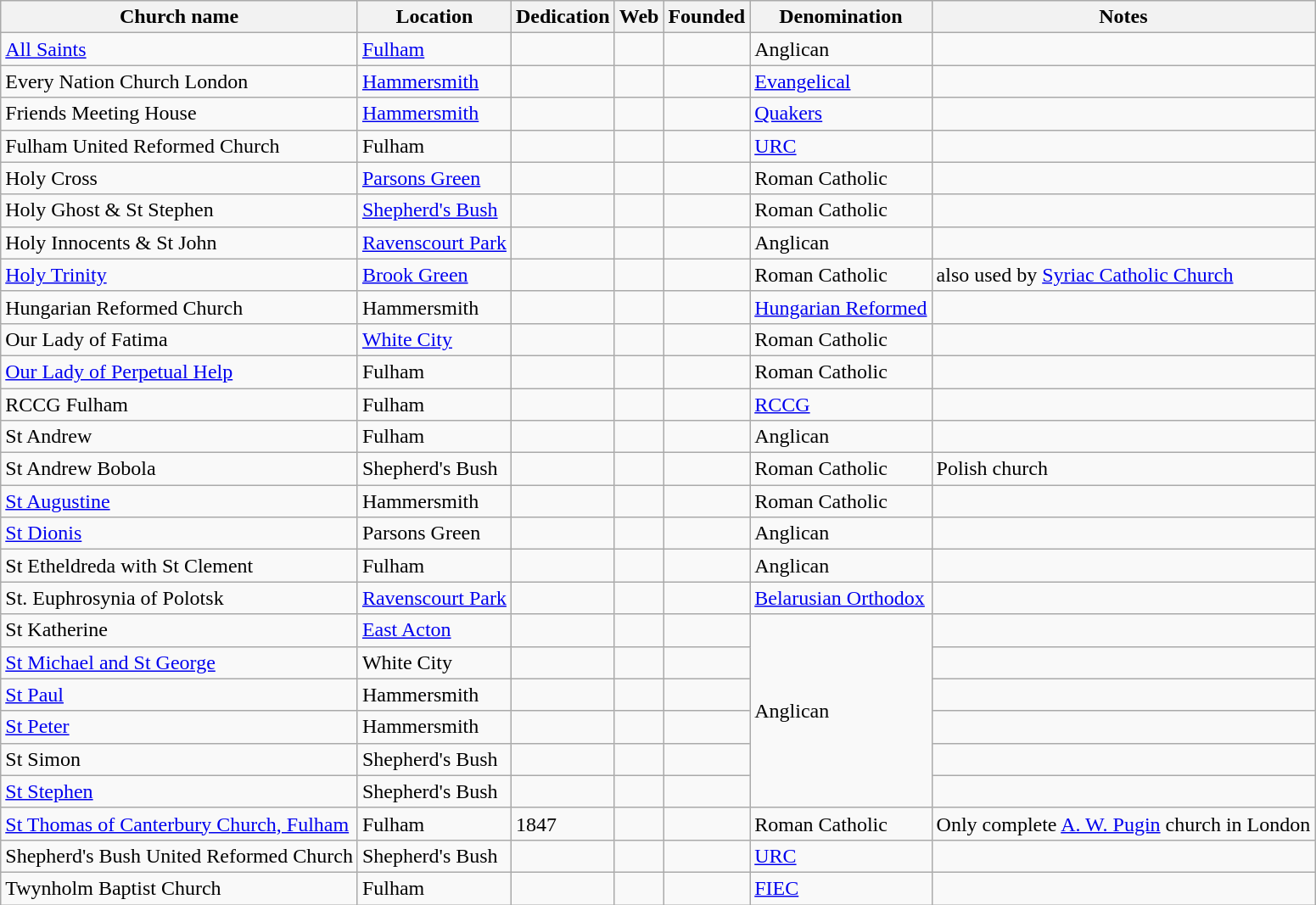<table class="wikitable sortable">
<tr>
<th>Church name</th>
<th>Location</th>
<th>Dedication</th>
<th>Web</th>
<th>Founded</th>
<th>Denomination</th>
<th>Notes</th>
</tr>
<tr>
<td><a href='#'>All Saints</a></td>
<td><a href='#'>Fulham</a></td>
<td></td>
<td></td>
<td></td>
<td>Anglican</td>
<td></td>
</tr>
<tr>
<td>Every Nation Church London</td>
<td><a href='#'>Hammersmith</a></td>
<td></td>
<td></td>
<td></td>
<td><a href='#'>Evangelical</a></td>
<td></td>
</tr>
<tr>
<td>Friends Meeting House</td>
<td><a href='#'>Hammersmith</a></td>
<td></td>
<td></td>
<td></td>
<td><a href='#'>Quakers</a></td>
<td></td>
</tr>
<tr>
<td>Fulham United Reformed Church</td>
<td>Fulham</td>
<td></td>
<td></td>
<td></td>
<td><a href='#'>URC</a></td>
<td></td>
</tr>
<tr>
<td>Holy Cross</td>
<td><a href='#'>Parsons Green</a></td>
<td></td>
<td> </td>
<td></td>
<td>Roman Catholic</td>
<td></td>
</tr>
<tr>
<td>Holy Ghost & St Stephen</td>
<td><a href='#'>Shepherd's Bush</a></td>
<td></td>
<td> </td>
<td></td>
<td>Roman Catholic</td>
<td></td>
</tr>
<tr>
<td>Holy Innocents & St John</td>
<td><a href='#'>Ravenscourt Park</a></td>
<td></td>
<td></td>
<td></td>
<td>Anglican</td>
<td></td>
</tr>
<tr>
<td><a href='#'>Holy Trinity</a></td>
<td><a href='#'>Brook Green</a></td>
<td></td>
<td></td>
<td></td>
<td>Roman Catholic</td>
<td>also used by <a href='#'>Syriac Catholic Church</a></td>
</tr>
<tr>
<td>Hungarian Reformed Church</td>
<td>Hammersmith</td>
<td></td>
<td></td>
<td></td>
<td><a href='#'>Hungarian Reformed</a></td>
<td></td>
</tr>
<tr>
<td>Our Lady of Fatima</td>
<td><a href='#'>White City</a></td>
<td></td>
<td></td>
<td></td>
<td>Roman Catholic</td>
<td></td>
</tr>
<tr>
<td><a href='#'>Our Lady of Perpetual Help</a></td>
<td>Fulham</td>
<td></td>
<td></td>
<td></td>
<td>Roman Catholic</td>
<td></td>
</tr>
<tr>
<td>RCCG Fulham</td>
<td>Fulham</td>
<td></td>
<td></td>
<td></td>
<td><a href='#'>RCCG</a></td>
<td></td>
</tr>
<tr>
<td>St Andrew</td>
<td>Fulham</td>
<td></td>
<td></td>
<td></td>
<td>Anglican</td>
<td></td>
</tr>
<tr>
<td>St Andrew Bobola</td>
<td>Shepherd's Bush</td>
<td></td>
<td></td>
<td></td>
<td>Roman Catholic</td>
<td>Polish church</td>
</tr>
<tr>
<td><a href='#'>St Augustine</a></td>
<td>Hammersmith</td>
<td></td>
<td> </td>
<td></td>
<td>Roman Catholic</td>
<td></td>
</tr>
<tr>
<td><a href='#'>St Dionis</a></td>
<td>Parsons Green</td>
<td></td>
<td></td>
<td></td>
<td>Anglican</td>
<td></td>
</tr>
<tr>
<td>St Etheldreda with St Clement</td>
<td>Fulham</td>
<td></td>
<td></td>
<td></td>
<td>Anglican</td>
<td></td>
</tr>
<tr>
<td>St. Euphrosynia of Polotsk</td>
<td><a href='#'>Ravenscourt Park</a></td>
<td></td>
<td></td>
<td></td>
<td><a href='#'>Belarusian Orthodox</a></td>
<td></td>
</tr>
<tr>
<td>St Katherine</td>
<td><a href='#'>East Acton</a></td>
<td></td>
<td></td>
<td></td>
<td rowspan="6">Anglican</td>
<td></td>
</tr>
<tr>
<td><a href='#'>St Michael and St George</a></td>
<td>White City</td>
<td></td>
<td></td>
<td></td>
<td></td>
</tr>
<tr>
<td><a href='#'>St Paul</a></td>
<td>Hammersmith</td>
<td></td>
<td></td>
<td></td>
<td></td>
</tr>
<tr>
<td><a href='#'>St Peter</a></td>
<td>Hammersmith</td>
<td></td>
<td></td>
<td></td>
<td></td>
</tr>
<tr>
<td>St Simon</td>
<td>Shepherd's Bush</td>
<td></td>
<td></td>
<td></td>
<td></td>
</tr>
<tr>
<td><a href='#'>St Stephen</a></td>
<td>Shepherd's Bush</td>
<td></td>
<td></td>
<td></td>
<td></td>
</tr>
<tr>
<td><a href='#'>St Thomas of Canterbury Church, Fulham</a></td>
<td>Fulham</td>
<td>1847</td>
<td> </td>
<td></td>
<td>Roman Catholic</td>
<td>Only complete <a href='#'>A. W. Pugin</a> church in London</td>
</tr>
<tr>
<td>Shepherd's Bush United Reformed Church</td>
<td>Shepherd's Bush</td>
<td></td>
<td></td>
<td></td>
<td><a href='#'>URC</a></td>
<td></td>
</tr>
<tr>
<td>Twynholm Baptist Church</td>
<td>Fulham</td>
<td></td>
<td></td>
<td></td>
<td><a href='#'>FIEC</a></td>
<td></td>
</tr>
</table>
